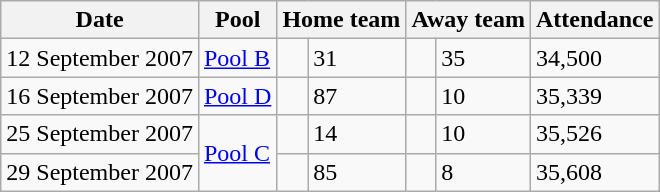<table class="wikitable">
<tr>
<th>Date</th>
<th>Pool</th>
<th colspan=2>Home team</th>
<th colspan=2>Away team</th>
<th>Attendance</th>
</tr>
<tr>
<td>12 September 2007</td>
<td><a href='#'>Pool B</a></td>
<td></td>
<td>31</td>
<td></td>
<td>35</td>
<td>34,500</td>
</tr>
<tr>
<td>16 September 2007</td>
<td><a href='#'>Pool D</a></td>
<td></td>
<td>87</td>
<td></td>
<td>10</td>
<td>35,339</td>
</tr>
<tr>
<td>25 September 2007</td>
<td rowspan="2"><a href='#'>Pool C</a></td>
<td></td>
<td>14</td>
<td></td>
<td>10</td>
<td>35,526</td>
</tr>
<tr>
<td>29 September 2007</td>
<td></td>
<td>85</td>
<td></td>
<td>8</td>
<td>35,608</td>
</tr>
</table>
